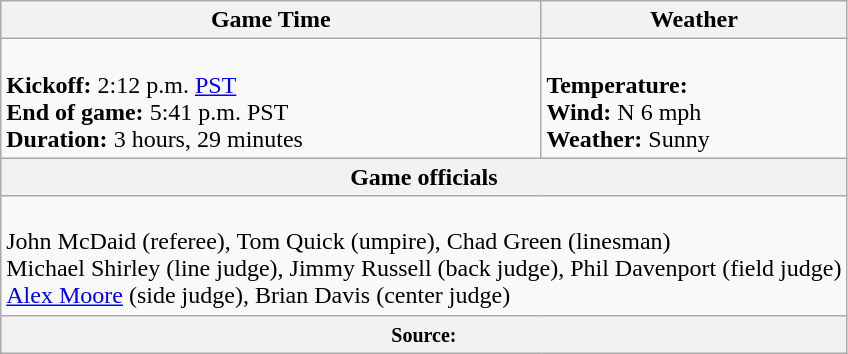<table class="wikitable">
<tr>
<th>Game Time</th>
<th>Weather</th>
</tr>
<tr>
<td><br><strong>Kickoff:</strong> 2:12 p.m. <a href='#'>PST</a><br>
<strong>End of game:</strong> 5:41 p.m. PST<br>
<strong>Duration:</strong> 3 hours, 29 minutes</td>
<td><br><strong>Temperature:</strong> <br>
<strong>Wind:</strong> N 6 mph<br>
<strong>Weather:</strong> Sunny</td>
</tr>
<tr>
<th colspan=2>Game officials</th>
</tr>
<tr>
<td colspan=2><br>John McDaid (referee), Tom Quick (umpire), Chad Green (linesman)<br> Michael Shirley (line judge), Jimmy Russell (back judge), Phil Davenport (field judge)<br><a href='#'>Alex Moore</a> (side judge), Brian Davis (center judge)</td>
</tr>
<tr>
<th colspan=2><small>Source:</small></th>
</tr>
</table>
